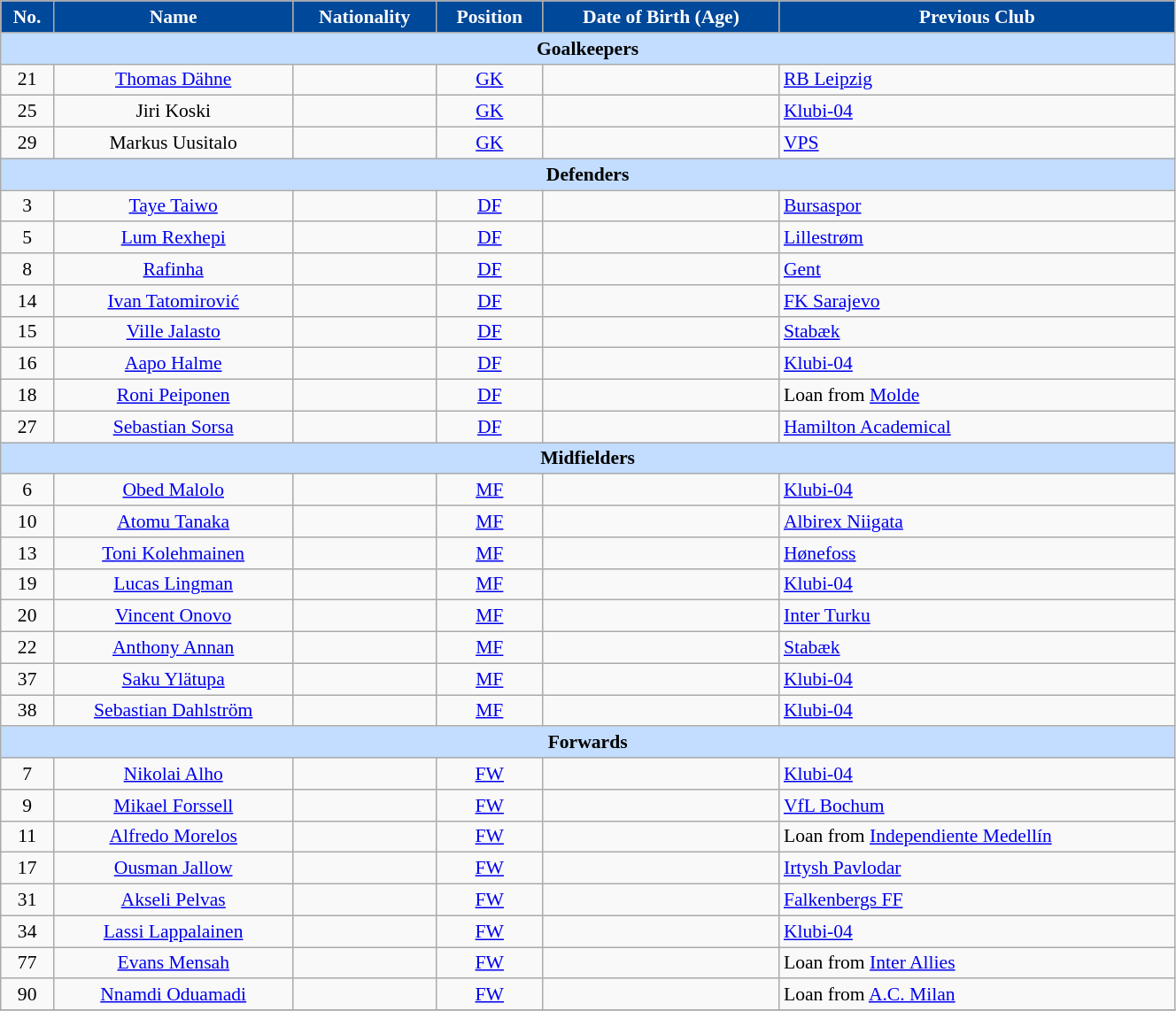<table class="wikitable" style="text-align:center; font-size:90%; width:70%;">
<tr>
<th style="background:#004899; color:white; text-align:center;">No.</th>
<th style="background:#004899; color:white; text-align:center;">Name</th>
<th style="background:#004899; color:white; text-align:center;">Nationality</th>
<th style="background:#004899; color:white; text-align:center;">Position</th>
<th style="background:#004899; color:white; text-align:center;">Date of Birth (Age)</th>
<th style="background:#004899; color:white; text-align:center;">Previous Club</th>
</tr>
<tr>
<th colspan="6" style="background:#c2ddff; color:black; text-align:center;">Goalkeepers</th>
</tr>
<tr>
<td>21</td>
<td><a href='#'>Thomas Dähne</a></td>
<td></td>
<td><a href='#'>GK</a></td>
<td></td>
<td align="left"> <a href='#'>RB Leipzig</a></td>
</tr>
<tr>
<td>25</td>
<td>Jiri Koski</td>
<td></td>
<td><a href='#'>GK</a></td>
<td></td>
<td align="left"> <a href='#'>Klubi-04</a></td>
</tr>
<tr>
<td>29</td>
<td>Markus Uusitalo</td>
<td></td>
<td><a href='#'>GK</a></td>
<td></td>
<td align="left"> <a href='#'>VPS</a></td>
</tr>
<tr>
<th colspan="6" style="background:#c2ddff; color:black; text-align:center;">Defenders</th>
</tr>
<tr>
<td>3</td>
<td><a href='#'>Taye Taiwo</a></td>
<td></td>
<td><a href='#'>DF</a></td>
<td></td>
<td align="left"> <a href='#'>Bursaspor</a></td>
</tr>
<tr>
<td>5</td>
<td><a href='#'>Lum Rexhepi</a></td>
<td></td>
<td><a href='#'>DF</a></td>
<td></td>
<td align="left"> <a href='#'>Lillestrøm</a></td>
</tr>
<tr>
<td>8</td>
<td><a href='#'>Rafinha</a></td>
<td></td>
<td><a href='#'>DF</a></td>
<td></td>
<td align="left"> <a href='#'>Gent</a></td>
</tr>
<tr>
<td>14</td>
<td><a href='#'>Ivan Tatomirović</a></td>
<td></td>
<td><a href='#'>DF</a></td>
<td></td>
<td align="left"> <a href='#'>FK Sarajevo</a></td>
</tr>
<tr>
<td>15</td>
<td><a href='#'>Ville Jalasto</a></td>
<td></td>
<td><a href='#'>DF</a></td>
<td></td>
<td align="left"> <a href='#'>Stabæk</a></td>
</tr>
<tr>
<td>16</td>
<td><a href='#'>Aapo Halme</a></td>
<td></td>
<td><a href='#'>DF</a></td>
<td></td>
<td align="left"> <a href='#'>Klubi-04</a></td>
</tr>
<tr>
<td>18</td>
<td><a href='#'>Roni Peiponen</a></td>
<td></td>
<td><a href='#'>DF</a></td>
<td></td>
<td align="left">Loan from  <a href='#'>Molde</a></td>
</tr>
<tr>
<td>27</td>
<td><a href='#'>Sebastian Sorsa</a></td>
<td></td>
<td><a href='#'>DF</a></td>
<td></td>
<td align="left"> <a href='#'>Hamilton Academical</a></td>
</tr>
<tr>
<th colspan="6" style="background:#c2ddff; color:black; text-align:center;">Midfielders</th>
</tr>
<tr>
<td>6</td>
<td><a href='#'>Obed Malolo</a></td>
<td></td>
<td><a href='#'>MF</a></td>
<td></td>
<td align="left"> <a href='#'>Klubi-04</a></td>
</tr>
<tr>
<td>10</td>
<td><a href='#'>Atomu Tanaka</a></td>
<td></td>
<td><a href='#'>MF</a></td>
<td></td>
<td align="left"> <a href='#'>Albirex Niigata</a></td>
</tr>
<tr>
<td>13</td>
<td><a href='#'>Toni Kolehmainen</a></td>
<td></td>
<td><a href='#'>MF</a></td>
<td></td>
<td align="left"> <a href='#'>Hønefoss</a></td>
</tr>
<tr>
<td>19</td>
<td><a href='#'>Lucas Lingman</a></td>
<td></td>
<td><a href='#'>MF</a></td>
<td></td>
<td align="left"> <a href='#'>Klubi-04</a></td>
</tr>
<tr>
<td>20</td>
<td><a href='#'>Vincent Onovo</a></td>
<td></td>
<td><a href='#'>MF</a></td>
<td></td>
<td align="left"> <a href='#'>Inter Turku</a></td>
</tr>
<tr>
<td>22</td>
<td><a href='#'>Anthony Annan</a></td>
<td></td>
<td><a href='#'>MF</a></td>
<td></td>
<td align="left"> <a href='#'>Stabæk</a></td>
</tr>
<tr>
<td>37</td>
<td><a href='#'>Saku Ylätupa</a></td>
<td></td>
<td><a href='#'>MF</a></td>
<td></td>
<td align="left"> <a href='#'>Klubi-04</a></td>
</tr>
<tr>
<td>38</td>
<td><a href='#'>Sebastian Dahlström</a></td>
<td></td>
<td><a href='#'>MF</a></td>
<td></td>
<td align="left"> <a href='#'>Klubi-04</a></td>
</tr>
<tr>
<th colspan="6" style="background:#c2ddff; color:black; text-align:center;">Forwards</th>
</tr>
<tr>
<td>7</td>
<td><a href='#'>Nikolai Alho</a></td>
<td></td>
<td><a href='#'>FW</a></td>
<td></td>
<td align="left"> <a href='#'>Klubi-04</a></td>
</tr>
<tr>
<td>9</td>
<td><a href='#'>Mikael Forssell</a></td>
<td></td>
<td><a href='#'>FW</a></td>
<td></td>
<td align="left"> <a href='#'>VfL Bochum</a></td>
</tr>
<tr>
<td>11</td>
<td><a href='#'>Alfredo Morelos</a></td>
<td></td>
<td><a href='#'>FW</a></td>
<td></td>
<td align="left">Loan from  <a href='#'>Independiente Medellín</a></td>
</tr>
<tr>
<td>17</td>
<td><a href='#'>Ousman Jallow</a></td>
<td></td>
<td><a href='#'>FW</a></td>
<td></td>
<td align="left"> <a href='#'>Irtysh Pavlodar</a></td>
</tr>
<tr>
<td>31</td>
<td><a href='#'>Akseli Pelvas</a></td>
<td></td>
<td><a href='#'>FW</a></td>
<td></td>
<td align="left"> <a href='#'>Falkenbergs FF</a></td>
</tr>
<tr>
<td>34</td>
<td><a href='#'>Lassi Lappalainen</a></td>
<td></td>
<td><a href='#'>FW</a></td>
<td></td>
<td align="left"> <a href='#'>Klubi-04</a></td>
</tr>
<tr>
<td>77</td>
<td><a href='#'>Evans Mensah</a></td>
<td></td>
<td><a href='#'>FW</a></td>
<td></td>
<td align="left">Loan from  <a href='#'>Inter Allies</a></td>
</tr>
<tr>
<td>90</td>
<td><a href='#'>Nnamdi Oduamadi</a></td>
<td></td>
<td><a href='#'>FW</a></td>
<td></td>
<td align="left">Loan from  <a href='#'>A.C. Milan</a></td>
</tr>
<tr>
</tr>
</table>
